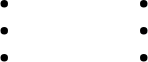<table>
<tr>
<td valign="top"><br><ul><li></li><li></li><li></li></ul></td>
<td width="45"></td>
<td valign="top"><br><ul><li></li><li></li><li></li></ul></td>
</tr>
</table>
